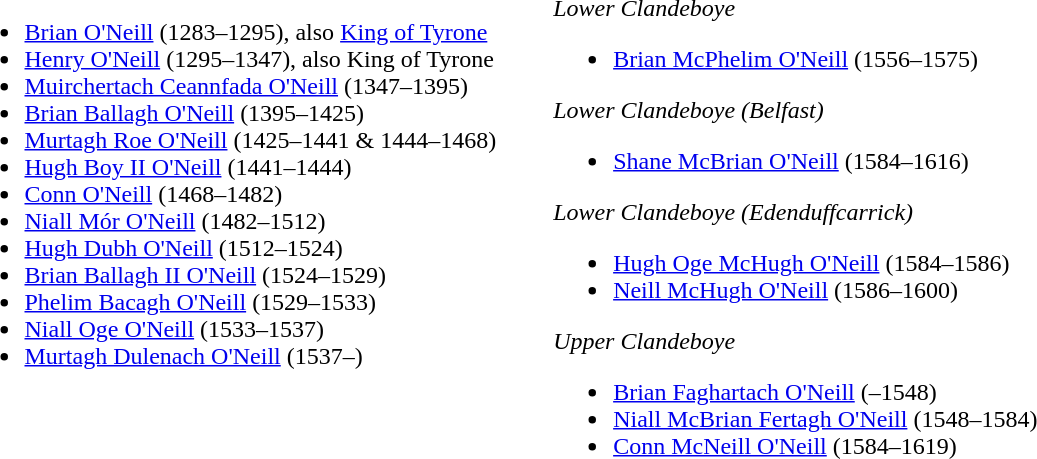<table>
<tr>
<td width="10"> </td>
<td valign="top"><br><ul><li><a href='#'>Brian O'Neill</a> (1283–1295), also <a href='#'>King of Tyrone</a></li><li><a href='#'>Henry O'Neill</a> (1295–1347), also King of Tyrone</li><li><a href='#'>Muirchertach Ceannfada O'Neill</a> (1347–1395)</li><li><a href='#'>Brian Ballagh O'Neill</a> (1395–1425)</li><li><a href='#'>Murtagh Roe O'Neill</a> (1425–1441 & 1444–1468)</li><li><a href='#'>Hugh Boy II O'Neill</a> (1441–1444)</li><li><a href='#'>Conn O'Neill</a> (1468–1482)</li><li><a href='#'>Niall Mór O'Neill</a> (1482–1512)</li><li><a href='#'>Hugh Dubh O'Neill</a> (1512–1524)</li><li><a href='#'>Brian Ballagh II O'Neill</a> (1524–1529)</li><li><a href='#'>Phelim Bacagh O'Neill</a> (1529–1533)</li><li><a href='#'>Niall Oge O'Neill</a> (1533–1537)</li><li><a href='#'>Murtagh Dulenach O'Neill</a> (1537–)</li></ul></td>
<td width="30"> </td>
<td valign="top"><br><em>Lower Clandeboye</em><ul><li><a href='#'>Brian McPhelim O'Neill</a> (1556–1575)</li></ul><em>Lower Clandeboye (Belfast)</em><ul><li><a href='#'>Shane McBrian O'Neill</a> (1584–1616)</li></ul><em>Lower Clandeboye (Edenduffcarrick)</em><ul><li><a href='#'>Hugh Oge McHugh O'Neill</a> (1584–1586)</li><li><a href='#'>Neill McHugh O'Neill</a> (1586–1600)</li></ul><em>Upper Clandeboye</em><ul><li><a href='#'>Brian Faghartach O'Neill</a> (–1548)</li><li><a href='#'>Niall McBrian Fertagh O'Neill</a> (1548–1584)</li><li><a href='#'>Conn McNeill O'Neill</a> (1584–1619)</li></ul></td>
</tr>
</table>
